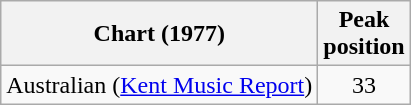<table class="wikitable sortable">
<tr>
<th>Chart (1977)</th>
<th>Peak<br>position</th>
</tr>
<tr>
<td>Australian (<a href='#'>Kent Music Report</a>) </td>
<td style="text-align:center;">33</td>
</tr>
</table>
